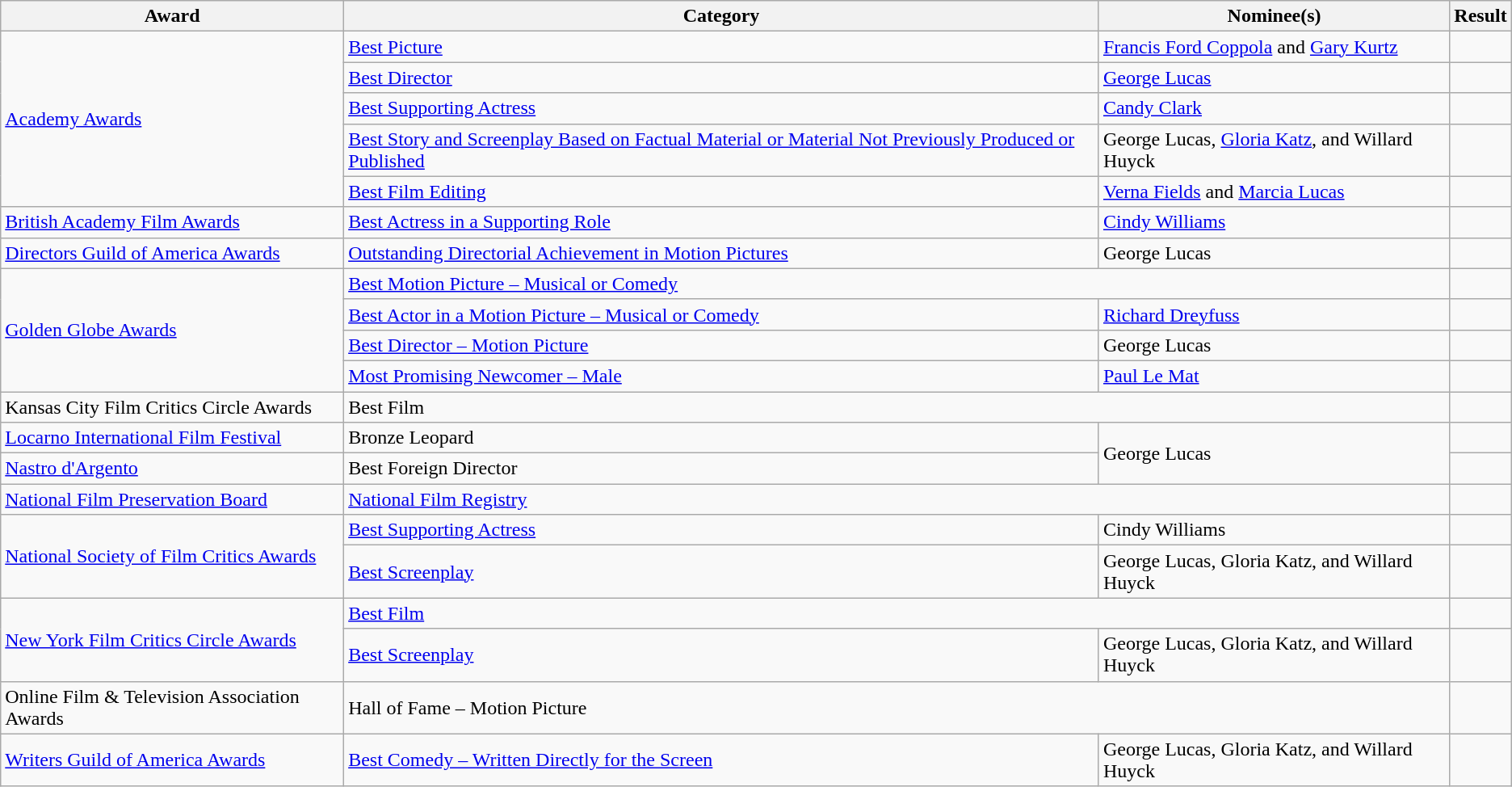<table class="wikitable plainrowheaders">
<tr>
<th>Award</th>
<th>Category</th>
<th>Nominee(s)</th>
<th>Result</th>
</tr>
<tr>
<td rowspan="5"><a href='#'>Academy Awards</a></td>
<td><a href='#'>Best Picture</a></td>
<td><a href='#'>Francis Ford Coppola</a> and <a href='#'>Gary Kurtz</a></td>
<td></td>
</tr>
<tr>
<td><a href='#'>Best Director</a></td>
<td><a href='#'>George Lucas</a></td>
<td></td>
</tr>
<tr>
<td><a href='#'>Best Supporting Actress</a></td>
<td><a href='#'>Candy Clark</a></td>
<td></td>
</tr>
<tr>
<td><a href='#'>Best Story and Screenplay Based on Factual Material or Material Not Previously Produced or Published</a></td>
<td>George Lucas, <a href='#'>Gloria Katz</a>, and Willard Huyck</td>
<td></td>
</tr>
<tr>
<td><a href='#'>Best Film Editing</a></td>
<td><a href='#'>Verna Fields</a> and <a href='#'>Marcia Lucas</a></td>
<td></td>
</tr>
<tr>
<td><a href='#'>British Academy Film Awards</a></td>
<td><a href='#'>Best Actress in a Supporting Role</a></td>
<td><a href='#'>Cindy Williams</a></td>
<td></td>
</tr>
<tr>
<td><a href='#'>Directors Guild of America Awards</a></td>
<td><a href='#'>Outstanding Directorial Achievement in Motion Pictures</a></td>
<td>George Lucas</td>
<td></td>
</tr>
<tr>
<td rowspan="4"><a href='#'>Golden Globe Awards</a></td>
<td colspan="2"><a href='#'>Best Motion Picture – Musical or Comedy</a></td>
<td></td>
</tr>
<tr>
<td><a href='#'>Best Actor in a Motion Picture – Musical or Comedy</a></td>
<td><a href='#'>Richard Dreyfuss</a></td>
<td></td>
</tr>
<tr>
<td><a href='#'>Best Director – Motion Picture</a></td>
<td>George Lucas</td>
<td></td>
</tr>
<tr>
<td><a href='#'>Most Promising Newcomer – Male</a></td>
<td><a href='#'>Paul Le Mat</a></td>
<td></td>
</tr>
<tr>
<td>Kansas City Film Critics Circle Awards</td>
<td colspan="2">Best Film</td>
<td></td>
</tr>
<tr>
<td><a href='#'>Locarno International Film Festival</a></td>
<td>Bronze Leopard</td>
<td rowspan="2">George Lucas</td>
<td></td>
</tr>
<tr>
<td><a href='#'>Nastro d'Argento</a></td>
<td>Best Foreign Director</td>
<td></td>
</tr>
<tr>
<td><a href='#'>National Film Preservation Board</a></td>
<td colspan="2"><a href='#'>National Film Registry</a></td>
<td></td>
</tr>
<tr>
<td rowspan="2"><a href='#'>National Society of Film Critics Awards</a></td>
<td><a href='#'>Best Supporting Actress</a></td>
<td>Cindy Williams</td>
<td></td>
</tr>
<tr>
<td><a href='#'>Best Screenplay</a></td>
<td>George Lucas, Gloria Katz, and Willard Huyck</td>
<td></td>
</tr>
<tr>
<td rowspan="2"><a href='#'>New York Film Critics Circle Awards</a></td>
<td colspan="2"><a href='#'>Best Film</a></td>
<td></td>
</tr>
<tr>
<td><a href='#'>Best Screenplay</a></td>
<td>George Lucas, Gloria Katz, and Willard Huyck</td>
<td></td>
</tr>
<tr>
<td>Online Film & Television Association Awards</td>
<td colspan="2">Hall of Fame – Motion Picture</td>
<td></td>
</tr>
<tr>
<td><a href='#'>Writers Guild of America Awards</a></td>
<td><a href='#'>Best Comedy – Written Directly for the Screen</a></td>
<td>George Lucas, Gloria Katz, and Willard Huyck</td>
<td></td>
</tr>
</table>
